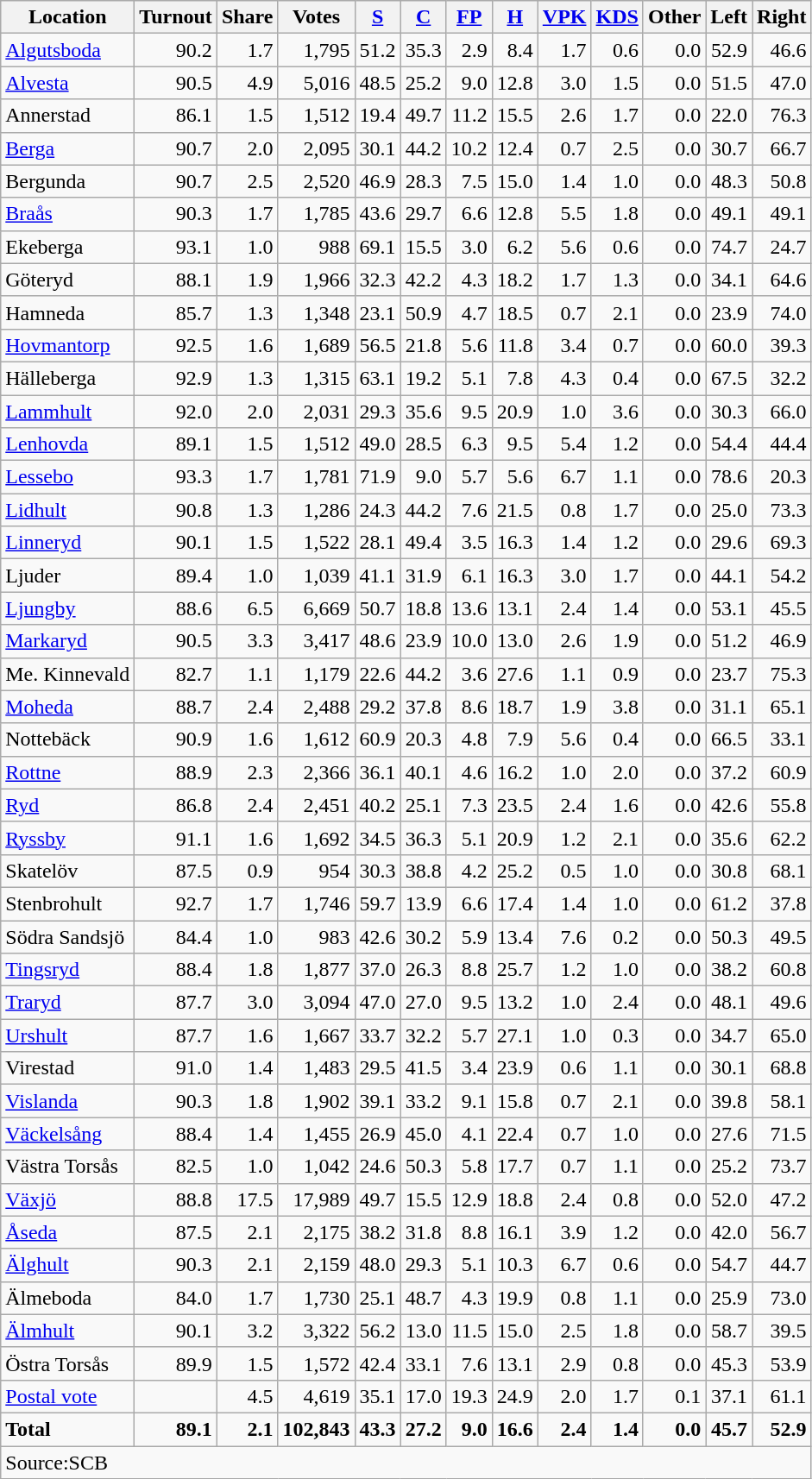<table class="wikitable sortable" style=text-align:right>
<tr>
<th>Location</th>
<th>Turnout</th>
<th>Share</th>
<th>Votes</th>
<th><a href='#'>S</a></th>
<th><a href='#'>C</a></th>
<th><a href='#'>FP</a></th>
<th><a href='#'>H</a></th>
<th><a href='#'>VPK</a></th>
<th><a href='#'>KDS</a></th>
<th>Other</th>
<th>Left</th>
<th>Right</th>
</tr>
<tr>
<td align=left><a href='#'>Algutsboda</a></td>
<td>90.2</td>
<td>1.7</td>
<td>1,795</td>
<td>51.2</td>
<td>35.3</td>
<td>2.9</td>
<td>8.4</td>
<td>1.7</td>
<td>0.6</td>
<td>0.0</td>
<td>52.9</td>
<td>46.6</td>
</tr>
<tr>
<td align=left><a href='#'>Alvesta</a></td>
<td>90.5</td>
<td>4.9</td>
<td>5,016</td>
<td>48.5</td>
<td>25.2</td>
<td>9.0</td>
<td>12.8</td>
<td>3.0</td>
<td>1.5</td>
<td>0.0</td>
<td>51.5</td>
<td>47.0</td>
</tr>
<tr>
<td align=left>Annerstad</td>
<td>86.1</td>
<td>1.5</td>
<td>1,512</td>
<td>19.4</td>
<td>49.7</td>
<td>11.2</td>
<td>15.5</td>
<td>2.6</td>
<td>1.7</td>
<td>0.0</td>
<td>22.0</td>
<td>76.3</td>
</tr>
<tr>
<td align=left><a href='#'>Berga</a></td>
<td>90.7</td>
<td>2.0</td>
<td>2,095</td>
<td>30.1</td>
<td>44.2</td>
<td>10.2</td>
<td>12.4</td>
<td>0.7</td>
<td>2.5</td>
<td>0.0</td>
<td>30.7</td>
<td>66.7</td>
</tr>
<tr>
<td align=left>Bergunda</td>
<td>90.7</td>
<td>2.5</td>
<td>2,520</td>
<td>46.9</td>
<td>28.3</td>
<td>7.5</td>
<td>15.0</td>
<td>1.4</td>
<td>1.0</td>
<td>0.0</td>
<td>48.3</td>
<td>50.8</td>
</tr>
<tr>
<td align=left><a href='#'>Braås</a></td>
<td>90.3</td>
<td>1.7</td>
<td>1,785</td>
<td>43.6</td>
<td>29.7</td>
<td>6.6</td>
<td>12.8</td>
<td>5.5</td>
<td>1.8</td>
<td>0.0</td>
<td>49.1</td>
<td>49.1</td>
</tr>
<tr>
<td align=left>Ekeberga</td>
<td>93.1</td>
<td>1.0</td>
<td>988</td>
<td>69.1</td>
<td>15.5</td>
<td>3.0</td>
<td>6.2</td>
<td>5.6</td>
<td>0.6</td>
<td>0.0</td>
<td>74.7</td>
<td>24.7</td>
</tr>
<tr>
<td align=left>Göteryd</td>
<td>88.1</td>
<td>1.9</td>
<td>1,966</td>
<td>32.3</td>
<td>42.2</td>
<td>4.3</td>
<td>18.2</td>
<td>1.7</td>
<td>1.3</td>
<td>0.0</td>
<td>34.1</td>
<td>64.6</td>
</tr>
<tr>
<td align=left>Hamneda</td>
<td>85.7</td>
<td>1.3</td>
<td>1,348</td>
<td>23.1</td>
<td>50.9</td>
<td>4.7</td>
<td>18.5</td>
<td>0.7</td>
<td>2.1</td>
<td>0.0</td>
<td>23.9</td>
<td>74.0</td>
</tr>
<tr>
<td align=left><a href='#'>Hovmantorp</a></td>
<td>92.5</td>
<td>1.6</td>
<td>1,689</td>
<td>56.5</td>
<td>21.8</td>
<td>5.6</td>
<td>11.8</td>
<td>3.4</td>
<td>0.7</td>
<td>0.0</td>
<td>60.0</td>
<td>39.3</td>
</tr>
<tr>
<td align=left>Hälleberga</td>
<td>92.9</td>
<td>1.3</td>
<td>1,315</td>
<td>63.1</td>
<td>19.2</td>
<td>5.1</td>
<td>7.8</td>
<td>4.3</td>
<td>0.4</td>
<td>0.0</td>
<td>67.5</td>
<td>32.2</td>
</tr>
<tr>
<td align=left><a href='#'>Lammhult</a></td>
<td>92.0</td>
<td>2.0</td>
<td>2,031</td>
<td>29.3</td>
<td>35.6</td>
<td>9.5</td>
<td>20.9</td>
<td>1.0</td>
<td>3.6</td>
<td>0.0</td>
<td>30.3</td>
<td>66.0</td>
</tr>
<tr>
<td align=left><a href='#'>Lenhovda</a></td>
<td>89.1</td>
<td>1.5</td>
<td>1,512</td>
<td>49.0</td>
<td>28.5</td>
<td>6.3</td>
<td>9.5</td>
<td>5.4</td>
<td>1.2</td>
<td>0.0</td>
<td>54.4</td>
<td>44.4</td>
</tr>
<tr>
<td align=left><a href='#'>Lessebo</a></td>
<td>93.3</td>
<td>1.7</td>
<td>1,781</td>
<td>71.9</td>
<td>9.0</td>
<td>5.7</td>
<td>5.6</td>
<td>6.7</td>
<td>1.1</td>
<td>0.0</td>
<td>78.6</td>
<td>20.3</td>
</tr>
<tr>
<td align=left><a href='#'>Lidhult</a></td>
<td>90.8</td>
<td>1.3</td>
<td>1,286</td>
<td>24.3</td>
<td>44.2</td>
<td>7.6</td>
<td>21.5</td>
<td>0.8</td>
<td>1.7</td>
<td>0.0</td>
<td>25.0</td>
<td>73.3</td>
</tr>
<tr>
<td align=left><a href='#'>Linneryd</a></td>
<td>90.1</td>
<td>1.5</td>
<td>1,522</td>
<td>28.1</td>
<td>49.4</td>
<td>3.5</td>
<td>16.3</td>
<td>1.4</td>
<td>1.2</td>
<td>0.0</td>
<td>29.6</td>
<td>69.3</td>
</tr>
<tr>
<td align=left>Ljuder</td>
<td>89.4</td>
<td>1.0</td>
<td>1,039</td>
<td>41.1</td>
<td>31.9</td>
<td>6.1</td>
<td>16.3</td>
<td>3.0</td>
<td>1.7</td>
<td>0.0</td>
<td>44.1</td>
<td>54.2</td>
</tr>
<tr>
<td align=left><a href='#'>Ljungby</a></td>
<td>88.6</td>
<td>6.5</td>
<td>6,669</td>
<td>50.7</td>
<td>18.8</td>
<td>13.6</td>
<td>13.1</td>
<td>2.4</td>
<td>1.4</td>
<td>0.0</td>
<td>53.1</td>
<td>45.5</td>
</tr>
<tr>
<td align=left><a href='#'>Markaryd</a></td>
<td>90.5</td>
<td>3.3</td>
<td>3,417</td>
<td>48.6</td>
<td>23.9</td>
<td>10.0</td>
<td>13.0</td>
<td>2.6</td>
<td>1.9</td>
<td>0.0</td>
<td>51.2</td>
<td>46.9</td>
</tr>
<tr>
<td align=left>Me. Kinnevald</td>
<td>82.7</td>
<td>1.1</td>
<td>1,179</td>
<td>22.6</td>
<td>44.2</td>
<td>3.6</td>
<td>27.6</td>
<td>1.1</td>
<td>0.9</td>
<td>0.0</td>
<td>23.7</td>
<td>75.3</td>
</tr>
<tr>
<td align=left><a href='#'>Moheda</a></td>
<td>88.7</td>
<td>2.4</td>
<td>2,488</td>
<td>29.2</td>
<td>37.8</td>
<td>8.6</td>
<td>18.7</td>
<td>1.9</td>
<td>3.8</td>
<td>0.0</td>
<td>31.1</td>
<td>65.1</td>
</tr>
<tr>
<td align=left>Nottebäck</td>
<td>90.9</td>
<td>1.6</td>
<td>1,612</td>
<td>60.9</td>
<td>20.3</td>
<td>4.8</td>
<td>7.9</td>
<td>5.6</td>
<td>0.4</td>
<td>0.0</td>
<td>66.5</td>
<td>33.1</td>
</tr>
<tr>
<td align=left><a href='#'>Rottne</a></td>
<td>88.9</td>
<td>2.3</td>
<td>2,366</td>
<td>36.1</td>
<td>40.1</td>
<td>4.6</td>
<td>16.2</td>
<td>1.0</td>
<td>2.0</td>
<td>0.0</td>
<td>37.2</td>
<td>60.9</td>
</tr>
<tr>
<td align=left><a href='#'>Ryd</a></td>
<td>86.8</td>
<td>2.4</td>
<td>2,451</td>
<td>40.2</td>
<td>25.1</td>
<td>7.3</td>
<td>23.5</td>
<td>2.4</td>
<td>1.6</td>
<td>0.0</td>
<td>42.6</td>
<td>55.8</td>
</tr>
<tr>
<td align=left><a href='#'>Ryssby</a></td>
<td>91.1</td>
<td>1.6</td>
<td>1,692</td>
<td>34.5</td>
<td>36.3</td>
<td>5.1</td>
<td>20.9</td>
<td>1.2</td>
<td>2.1</td>
<td>0.0</td>
<td>35.6</td>
<td>62.2</td>
</tr>
<tr>
<td align=left>Skatelöv</td>
<td>87.5</td>
<td>0.9</td>
<td>954</td>
<td>30.3</td>
<td>38.8</td>
<td>4.2</td>
<td>25.2</td>
<td>0.5</td>
<td>1.0</td>
<td>0.0</td>
<td>30.8</td>
<td>68.1</td>
</tr>
<tr>
<td align=left>Stenbrohult</td>
<td>92.7</td>
<td>1.7</td>
<td>1,746</td>
<td>59.7</td>
<td>13.9</td>
<td>6.6</td>
<td>17.4</td>
<td>1.4</td>
<td>1.0</td>
<td>0.0</td>
<td>61.2</td>
<td>37.8</td>
</tr>
<tr>
<td align=left>Södra Sandsjö</td>
<td>84.4</td>
<td>1.0</td>
<td>983</td>
<td>42.6</td>
<td>30.2</td>
<td>5.9</td>
<td>13.4</td>
<td>7.6</td>
<td>0.2</td>
<td>0.0</td>
<td>50.3</td>
<td>49.5</td>
</tr>
<tr>
<td align=left><a href='#'>Tingsryd</a></td>
<td>88.4</td>
<td>1.8</td>
<td>1,877</td>
<td>37.0</td>
<td>26.3</td>
<td>8.8</td>
<td>25.7</td>
<td>1.2</td>
<td>1.0</td>
<td>0.0</td>
<td>38.2</td>
<td>60.8</td>
</tr>
<tr>
<td align=left><a href='#'>Traryd</a></td>
<td>87.7</td>
<td>3.0</td>
<td>3,094</td>
<td>47.0</td>
<td>27.0</td>
<td>9.5</td>
<td>13.2</td>
<td>1.0</td>
<td>2.4</td>
<td>0.0</td>
<td>48.1</td>
<td>49.6</td>
</tr>
<tr>
<td align=left><a href='#'>Urshult</a></td>
<td>87.7</td>
<td>1.6</td>
<td>1,667</td>
<td>33.7</td>
<td>32.2</td>
<td>5.7</td>
<td>27.1</td>
<td>1.0</td>
<td>0.3</td>
<td>0.0</td>
<td>34.7</td>
<td>65.0</td>
</tr>
<tr>
<td align=left>Virestad</td>
<td>91.0</td>
<td>1.4</td>
<td>1,483</td>
<td>29.5</td>
<td>41.5</td>
<td>3.4</td>
<td>23.9</td>
<td>0.6</td>
<td>1.1</td>
<td>0.0</td>
<td>30.1</td>
<td>68.8</td>
</tr>
<tr>
<td align=left><a href='#'>Vislanda</a></td>
<td>90.3</td>
<td>1.8</td>
<td>1,902</td>
<td>39.1</td>
<td>33.2</td>
<td>9.1</td>
<td>15.8</td>
<td>0.7</td>
<td>2.1</td>
<td>0.0</td>
<td>39.8</td>
<td>58.1</td>
</tr>
<tr>
<td align=left><a href='#'>Väckelsång</a></td>
<td>88.4</td>
<td>1.4</td>
<td>1,455</td>
<td>26.9</td>
<td>45.0</td>
<td>4.1</td>
<td>22.4</td>
<td>0.7</td>
<td>1.0</td>
<td>0.0</td>
<td>27.6</td>
<td>71.5</td>
</tr>
<tr>
<td align=left>Västra Torsås</td>
<td>82.5</td>
<td>1.0</td>
<td>1,042</td>
<td>24.6</td>
<td>50.3</td>
<td>5.8</td>
<td>17.7</td>
<td>0.7</td>
<td>1.1</td>
<td>0.0</td>
<td>25.2</td>
<td>73.7</td>
</tr>
<tr>
<td align=left><a href='#'>Växjö</a></td>
<td>88.8</td>
<td>17.5</td>
<td>17,989</td>
<td>49.7</td>
<td>15.5</td>
<td>12.9</td>
<td>18.8</td>
<td>2.4</td>
<td>0.8</td>
<td>0.0</td>
<td>52.0</td>
<td>47.2</td>
</tr>
<tr>
<td align=left><a href='#'>Åseda</a></td>
<td>87.5</td>
<td>2.1</td>
<td>2,175</td>
<td>38.2</td>
<td>31.8</td>
<td>8.8</td>
<td>16.1</td>
<td>3.9</td>
<td>1.2</td>
<td>0.0</td>
<td>42.0</td>
<td>56.7</td>
</tr>
<tr>
<td align=left><a href='#'>Älghult</a></td>
<td>90.3</td>
<td>2.1</td>
<td>2,159</td>
<td>48.0</td>
<td>29.3</td>
<td>5.1</td>
<td>10.3</td>
<td>6.7</td>
<td>0.6</td>
<td>0.0</td>
<td>54.7</td>
<td>44.7</td>
</tr>
<tr>
<td align=left>Älmeboda</td>
<td>84.0</td>
<td>1.7</td>
<td>1,730</td>
<td>25.1</td>
<td>48.7</td>
<td>4.3</td>
<td>19.9</td>
<td>0.8</td>
<td>1.1</td>
<td>0.0</td>
<td>25.9</td>
<td>73.0</td>
</tr>
<tr>
<td align=left><a href='#'>Älmhult</a></td>
<td>90.1</td>
<td>3.2</td>
<td>3,322</td>
<td>56.2</td>
<td>13.0</td>
<td>11.5</td>
<td>15.0</td>
<td>2.5</td>
<td>1.8</td>
<td>0.0</td>
<td>58.7</td>
<td>39.5</td>
</tr>
<tr>
<td align=left>Östra Torsås</td>
<td>89.9</td>
<td>1.5</td>
<td>1,572</td>
<td>42.4</td>
<td>33.1</td>
<td>7.6</td>
<td>13.1</td>
<td>2.9</td>
<td>0.8</td>
<td>0.0</td>
<td>45.3</td>
<td>53.9</td>
</tr>
<tr>
<td align=left><a href='#'>Postal vote</a></td>
<td></td>
<td>4.5</td>
<td>4,619</td>
<td>35.1</td>
<td>17.0</td>
<td>19.3</td>
<td>24.9</td>
<td>2.0</td>
<td>1.7</td>
<td>0.1</td>
<td>37.1</td>
<td>61.1</td>
</tr>
<tr>
<td align=left><strong>Total</strong></td>
<td><strong>89.1</strong></td>
<td><strong>2.1</strong></td>
<td><strong>102,843</strong></td>
<td><strong>43.3</strong></td>
<td><strong>27.2</strong></td>
<td><strong>9.0</strong></td>
<td><strong>16.6</strong></td>
<td><strong>2.4</strong></td>
<td><strong>1.4</strong></td>
<td><strong>0.0</strong></td>
<td><strong>45.7</strong></td>
<td><strong>52.9</strong></td>
</tr>
<tr>
<td align=left colspan=13>Source:SCB </td>
</tr>
</table>
